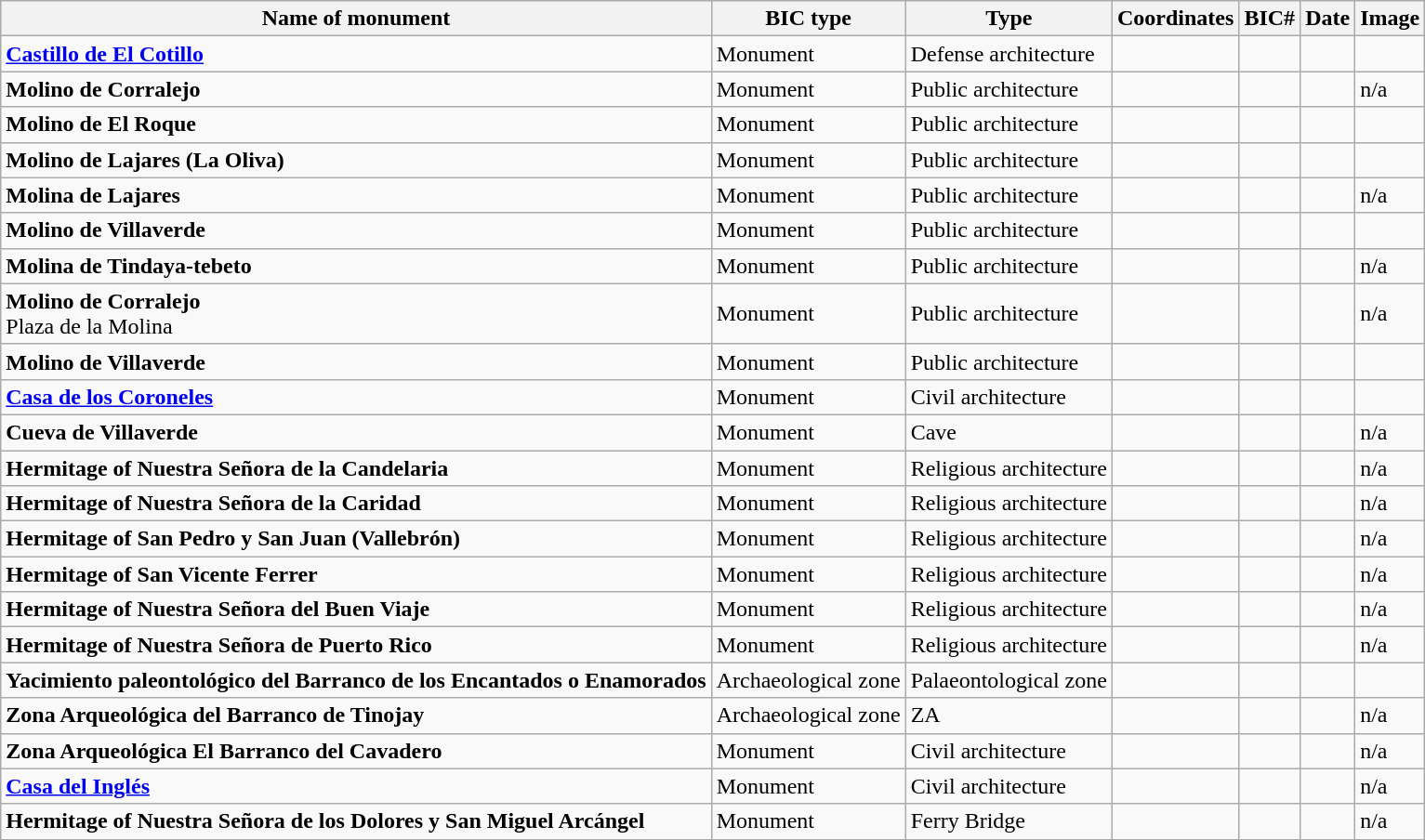<table class="wikitable">
<tr>
<th>Name of monument</th>
<th>BIC type</th>
<th>Type</th>
<th>Coordinates</th>
<th>BIC#</th>
<th>Date</th>
<th>Image</th>
</tr>
<tr>
<td><strong><a href='#'>Castillo de El Cotillo</a></strong></td>
<td>Monument</td>
<td>Defense architecture</td>
<td></td>
<td></td>
<td></td>
<td></td>
</tr>
<tr>
<td><strong>Molino de Corralejo</strong></td>
<td>Monument</td>
<td>Public architecture</td>
<td></td>
<td></td>
<td></td>
<td>n/a</td>
</tr>
<tr>
<td><strong>Molino de El Roque</strong></td>
<td>Monument</td>
<td>Public architecture</td>
<td></td>
<td></td>
<td></td>
<td></td>
</tr>
<tr>
<td><strong>Molino de Lajares (La Oliva)</strong></td>
<td>Monument</td>
<td>Public architecture</td>
<td></td>
<td></td>
<td></td>
<td></td>
</tr>
<tr>
<td><strong>Molina de Lajares</strong></td>
<td>Monument</td>
<td>Public architecture</td>
<td></td>
<td></td>
<td></td>
<td>n/a</td>
</tr>
<tr>
<td><strong>Molino de Villaverde</strong></td>
<td>Monument</td>
<td>Public architecture</td>
<td></td>
<td></td>
<td></td>
<td></td>
</tr>
<tr>
<td><strong>Molina de Tindaya-tebeto</strong></td>
<td>Monument</td>
<td>Public architecture</td>
<td></td>
<td></td>
<td></td>
<td>n/a</td>
</tr>
<tr>
<td><strong>Molino de Corralejo</strong><br>Plaza de la Molina</td>
<td>Monument</td>
<td>Public architecture</td>
<td></td>
<td></td>
<td></td>
<td>n/a</td>
</tr>
<tr>
<td><strong>Molino de Villaverde</strong></td>
<td>Monument</td>
<td>Public architecture</td>
<td></td>
<td></td>
<td></td>
<td></td>
</tr>
<tr>
<td><strong><a href='#'>Casa de los Coroneles</a></strong></td>
<td>Monument</td>
<td>Civil architecture</td>
<td></td>
<td></td>
<td></td>
<td></td>
</tr>
<tr>
<td><strong>Cueva de Villaverde</strong></td>
<td>Monument</td>
<td>Cave</td>
<td></td>
<td></td>
<td></td>
<td>n/a</td>
</tr>
<tr>
<td><strong>Hermitage of Nuestra Señora de la Candelaria</strong></td>
<td>Monument</td>
<td>Religious architecture</td>
<td></td>
<td></td>
<td></td>
<td>n/a</td>
</tr>
<tr>
<td><strong>Hermitage of Nuestra Señora de la Caridad</strong></td>
<td>Monument</td>
<td>Religious architecture</td>
<td></td>
<td></td>
<td></td>
<td>n/a</td>
</tr>
<tr>
<td><strong>Hermitage of San Pedro y San Juan (Vallebrón)</strong></td>
<td>Monument</td>
<td>Religious architecture</td>
<td></td>
<td></td>
<td></td>
<td>n/a</td>
</tr>
<tr>
<td><strong>Hermitage of San Vicente Ferrer </strong></td>
<td>Monument</td>
<td>Religious architecture</td>
<td></td>
<td></td>
<td></td>
<td>n/a</td>
</tr>
<tr>
<td><strong>Hermitage of Nuestra Señora del Buen Viaje</strong></td>
<td>Monument</td>
<td>Religious architecture</td>
<td></td>
<td></td>
<td></td>
<td>n/a</td>
</tr>
<tr>
<td><strong>Hermitage of Nuestra Señora de Puerto Rico </strong></td>
<td>Monument</td>
<td>Religious architecture</td>
<td></td>
<td></td>
<td></td>
<td>n/a</td>
</tr>
<tr>
<td><strong>Yacimiento paleontológico del Barranco de los Encantados o Enamorados</strong></td>
<td>Archaeological zone</td>
<td>Palaeontological zone</td>
<td></td>
<td></td>
<td></td>
<td></td>
</tr>
<tr>
<td><strong>Zona Arqueológica del Barranco de Tinojay</strong></td>
<td>Archaeological zone</td>
<td>ZA</td>
<td></td>
<td></td>
<td></td>
<td>n/a</td>
</tr>
<tr>
<td><strong>Zona Arqueológica El Barranco del Cavadero</strong></td>
<td>Monument</td>
<td>Civil architecture</td>
<td></td>
<td></td>
<td></td>
<td>n/a</td>
</tr>
<tr>
<td><strong><a href='#'>Casa del Inglés</a></strong></td>
<td>Monument</td>
<td>Civil architecture</td>
<td></td>
<td></td>
<td></td>
<td>n/a</td>
</tr>
<tr>
<td><strong>Hermitage of Nuestra Señora de los Dolores y San Miguel Arcángel</strong></td>
<td>Monument</td>
<td>Ferry Bridge</td>
<td></td>
<td></td>
<td></td>
<td>n/a</td>
</tr>
</table>
